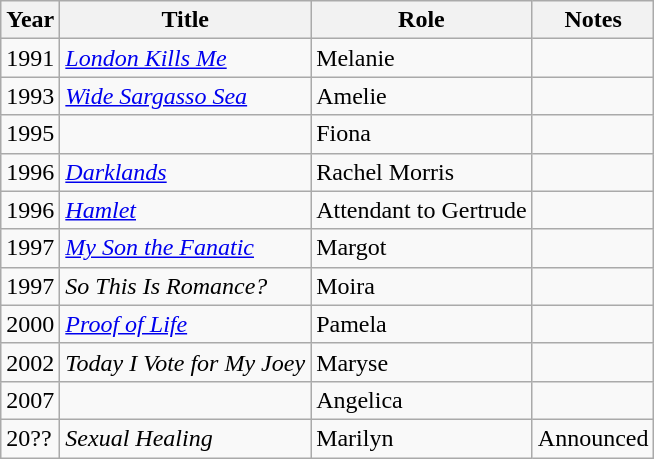<table class="wikitable sortable">
<tr>
<th>Year</th>
<th>Title</th>
<th>Role</th>
<th class="unsortable">Notes</th>
</tr>
<tr>
<td>1991</td>
<td><em><a href='#'>London Kills Me</a></em></td>
<td>Melanie</td>
<td></td>
</tr>
<tr>
<td>1993</td>
<td><em><a href='#'>Wide Sargasso Sea</a></em></td>
<td>Amelie</td>
<td></td>
</tr>
<tr>
<td>1995</td>
<td><em></em></td>
<td>Fiona</td>
<td></td>
</tr>
<tr>
<td>1996</td>
<td><em><a href='#'>Darklands</a></em></td>
<td>Rachel Morris</td>
<td></td>
</tr>
<tr>
<td>1996</td>
<td><em><a href='#'>Hamlet</a></em></td>
<td>Attendant to Gertrude</td>
<td></td>
</tr>
<tr>
<td>1997</td>
<td><em><a href='#'>My Son the Fanatic</a></em></td>
<td>Margot</td>
<td></td>
</tr>
<tr>
<td>1997</td>
<td><em>So This Is Romance?</em></td>
<td>Moira</td>
<td></td>
</tr>
<tr>
<td>2000</td>
<td><em><a href='#'>Proof of Life</a></em></td>
<td>Pamela</td>
<td></td>
</tr>
<tr>
<td>2002</td>
<td><em>Today I Vote for My Joey</em></td>
<td>Maryse</td>
<td></td>
</tr>
<tr>
<td>2007</td>
<td><em></em></td>
<td>Angelica</td>
<td></td>
</tr>
<tr>
<td>20??</td>
<td><em>Sexual Healing</em></td>
<td>Marilyn</td>
<td>Announced</td>
</tr>
</table>
